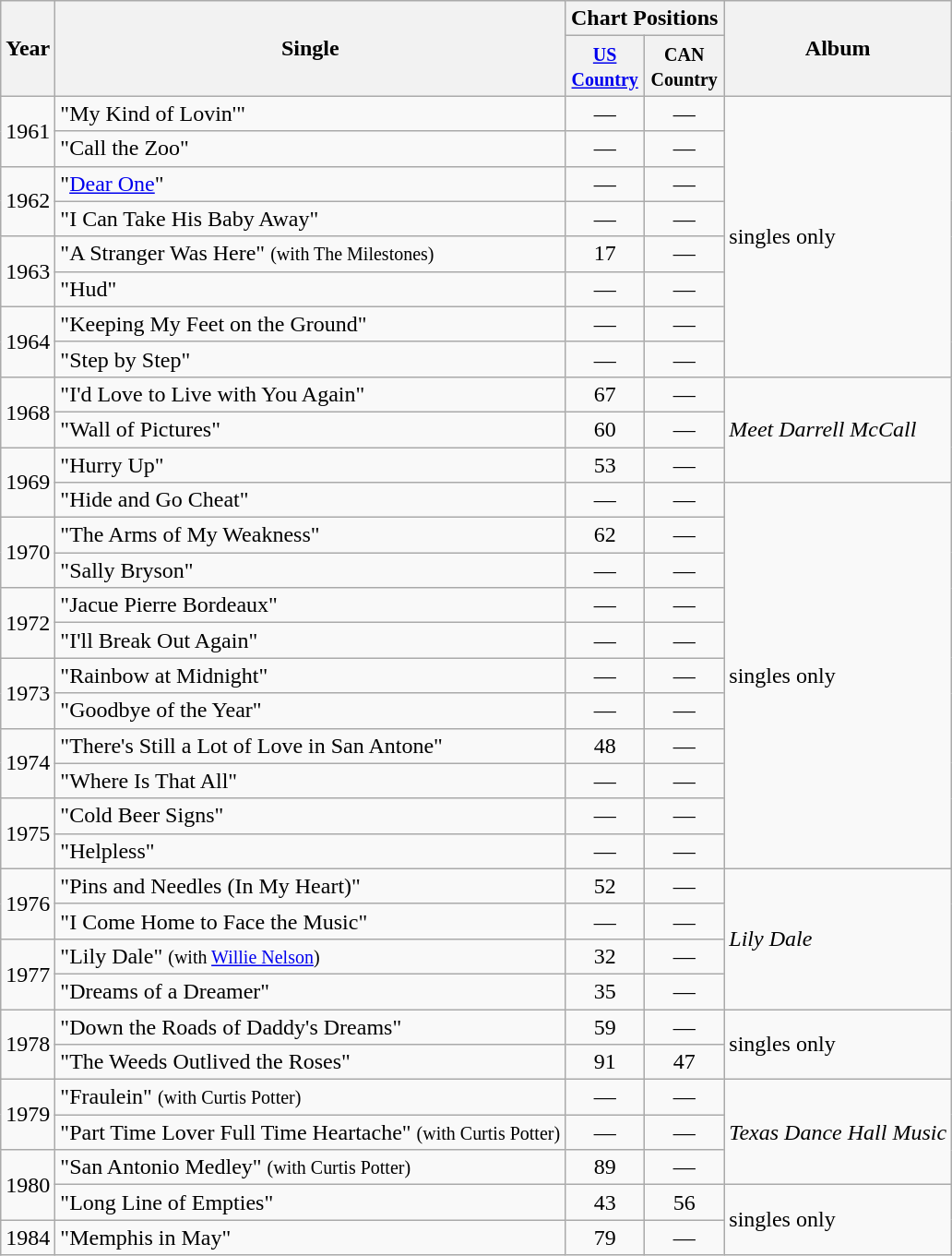<table class="wikitable">
<tr>
<th rowspan="2">Year</th>
<th rowspan="2">Single</th>
<th colspan="2">Chart Positions</th>
<th rowspan="2">Album</th>
</tr>
<tr>
<th width="50"><small><a href='#'>US Country</a></small></th>
<th width="50"><small>CAN Country</small></th>
</tr>
<tr>
<td rowspan="2">1961</td>
<td>"My Kind of Lovin'"</td>
<td align="center">—</td>
<td align="center">—</td>
<td rowspan="8">singles only</td>
</tr>
<tr>
<td>"Call the Zoo"</td>
<td align="center">—</td>
<td align="center">—</td>
</tr>
<tr>
<td rowspan="2">1962</td>
<td>"<a href='#'>Dear One</a>"</td>
<td align="center">—</td>
<td align="center">—</td>
</tr>
<tr>
<td>"I Can Take His Baby Away"</td>
<td align="center">—</td>
<td align="center">—</td>
</tr>
<tr>
<td rowspan="2">1963</td>
<td>"A Stranger Was Here" <small>(with The Milestones)</small></td>
<td align="center">17</td>
<td align="center">—</td>
</tr>
<tr>
<td>"Hud"</td>
<td align="center">—</td>
<td align="center">—</td>
</tr>
<tr>
<td rowspan="2">1964</td>
<td>"Keeping My Feet on the Ground"</td>
<td align="center">—</td>
<td align="center">—</td>
</tr>
<tr>
<td>"Step by Step"</td>
<td align="center">—</td>
<td align="center">—</td>
</tr>
<tr>
<td rowspan="2">1968</td>
<td>"I'd Love to Live with You Again"</td>
<td align="center">67</td>
<td align="center">—</td>
<td rowspan="3"><em>Meet Darrell McCall</em></td>
</tr>
<tr>
<td>"Wall of Pictures"</td>
<td align="center">60</td>
<td align="center">—</td>
</tr>
<tr>
<td rowspan="2">1969</td>
<td>"Hurry Up"</td>
<td align="center">53</td>
<td align="center">—</td>
</tr>
<tr>
<td>"Hide and Go Cheat"</td>
<td align="center">—</td>
<td align="center">—</td>
<td rowspan="11">singles only</td>
</tr>
<tr>
<td rowspan="2">1970</td>
<td>"The Arms of My Weakness"</td>
<td align="center">62</td>
<td align="center">—</td>
</tr>
<tr>
<td>"Sally Bryson"</td>
<td align="center">—</td>
<td align="center">—</td>
</tr>
<tr>
<td rowspan="2">1972</td>
<td>"Jacue Pierre Bordeaux"</td>
<td align="center">—</td>
<td align="center">—</td>
</tr>
<tr>
<td>"I'll Break Out Again"</td>
<td align="center">—</td>
<td align="center">—</td>
</tr>
<tr>
<td rowspan="2">1973</td>
<td>"Rainbow at Midnight"</td>
<td align="center">—</td>
<td align="center">—</td>
</tr>
<tr>
<td>"Goodbye of the Year"</td>
<td align="center">—</td>
<td align="center">—</td>
</tr>
<tr>
<td rowspan="2">1974</td>
<td>"There's Still a Lot of Love in San Antone"</td>
<td align="center">48</td>
<td align="center">—</td>
</tr>
<tr>
<td>"Where Is That All"</td>
<td align="center">—</td>
<td align="center">—</td>
</tr>
<tr>
<td rowspan="2">1975</td>
<td>"Cold Beer Signs"</td>
<td align="center">—</td>
<td align="center">—</td>
</tr>
<tr>
<td>"Helpless"</td>
<td align="center">—</td>
<td align="center">—</td>
</tr>
<tr>
<td rowspan="2">1976</td>
<td>"Pins and Needles (In My Heart)"</td>
<td align="center">52</td>
<td align="center">—</td>
<td rowspan="4"><em>Lily Dale</em></td>
</tr>
<tr>
<td>"I Come Home to Face the Music"</td>
<td align="center">—</td>
<td align="center">—</td>
</tr>
<tr>
<td rowspan="2">1977</td>
<td>"Lily Dale" <small>(with <a href='#'>Willie Nelson</a>)</small></td>
<td align="center">32</td>
<td align="center">—</td>
</tr>
<tr>
<td>"Dreams of a Dreamer"</td>
<td align="center">35</td>
<td align="center">—</td>
</tr>
<tr>
<td rowspan="2">1978</td>
<td>"Down the Roads of Daddy's Dreams"</td>
<td align="center">59</td>
<td align="center">—</td>
<td rowspan="2">singles only</td>
</tr>
<tr>
<td>"The Weeds Outlived the Roses"</td>
<td align="center">91</td>
<td align="center">47</td>
</tr>
<tr>
<td rowspan="2">1979</td>
<td>"Fraulein" <small>(with Curtis Potter)</small></td>
<td align="center">—</td>
<td align="center">—</td>
<td rowspan="3"><em>Texas Dance Hall Music</em></td>
</tr>
<tr>
<td>"Part Time Lover Full Time Heartache" <small>(with Curtis Potter)</small></td>
<td align="center">—</td>
<td align="center">—</td>
</tr>
<tr>
<td rowspan="2">1980</td>
<td>"San Antonio Medley" <small>(with Curtis Potter)</small></td>
<td align="center">89</td>
<td align="center">—</td>
</tr>
<tr>
<td>"Long Line of Empties"</td>
<td align="center">43</td>
<td align="center">56</td>
<td rowspan="2">singles only</td>
</tr>
<tr>
<td>1984</td>
<td>"Memphis in May"</td>
<td align="center">79</td>
<td align="center">—</td>
</tr>
</table>
